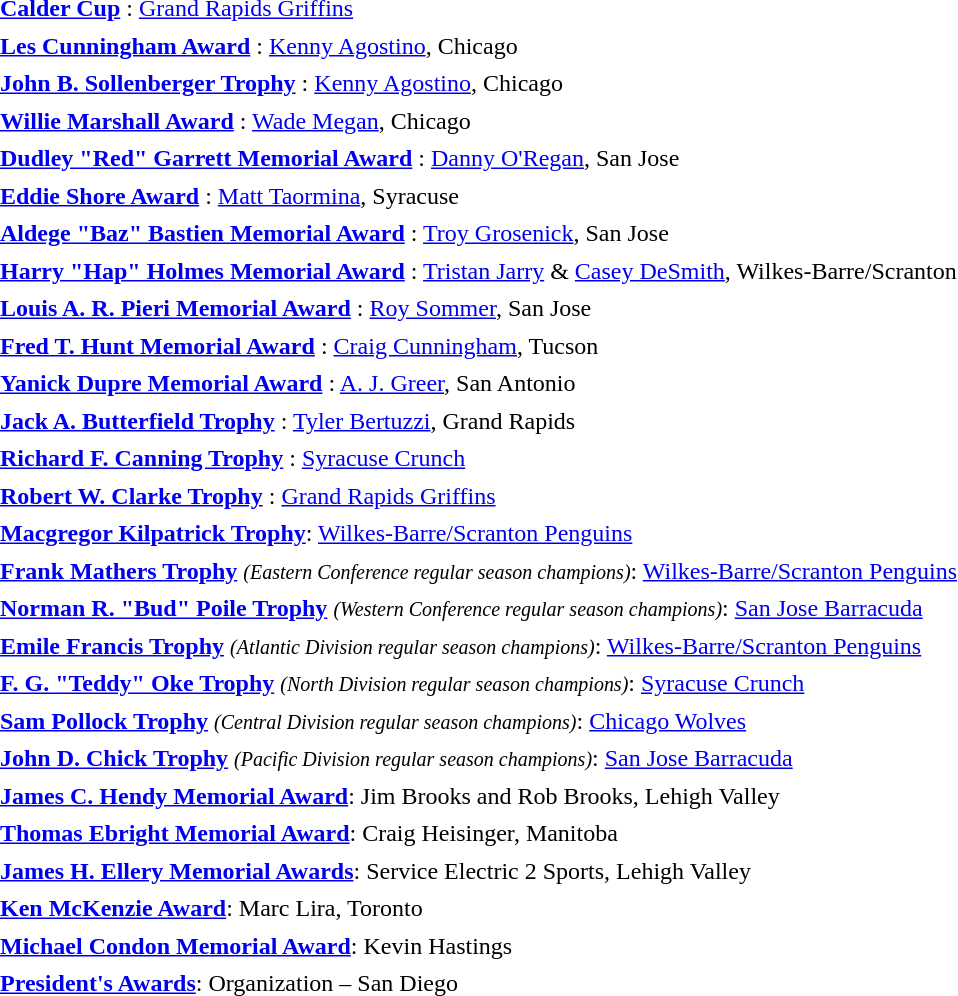<table cellpadding="3" cellspacing="1">
<tr>
<td><strong><a href='#'>Calder Cup</a> </strong>: <a href='#'>Grand Rapids Griffins</a></td>
</tr>
<tr>
<td><strong><a href='#'>Les Cunningham Award</a> </strong>: <a href='#'>Kenny Agostino</a>, Chicago</td>
</tr>
<tr>
<td><strong><a href='#'>John B. Sollenberger Trophy</a> </strong>: <a href='#'>Kenny Agostino</a>, Chicago</td>
</tr>
<tr>
<td><strong><a href='#'>Willie Marshall Award</a> </strong>: <a href='#'>Wade Megan</a>, Chicago</td>
</tr>
<tr>
<td><strong><a href='#'>Dudley "Red" Garrett Memorial Award</a> </strong>: <a href='#'>Danny O'Regan</a>, San Jose</td>
</tr>
<tr>
<td><strong><a href='#'>Eddie Shore Award</a> </strong>: <a href='#'>Matt Taormina</a>, Syracuse</td>
</tr>
<tr>
<td><strong><a href='#'>Aldege "Baz" Bastien Memorial Award</a> </strong>: <a href='#'>Troy Grosenick</a>, San Jose</td>
</tr>
<tr>
<td><strong><a href='#'>Harry "Hap" Holmes Memorial Award</a> </strong>: <a href='#'>Tristan Jarry</a> & <a href='#'>Casey DeSmith</a>, Wilkes-Barre/Scranton</td>
</tr>
<tr>
<td><strong><a href='#'>Louis A. R. Pieri Memorial Award</a> </strong>: <a href='#'>Roy Sommer</a>, San Jose</td>
</tr>
<tr>
<td><strong><a href='#'>Fred T. Hunt Memorial Award</a> </strong>: <a href='#'>Craig Cunningham</a>, Tucson</td>
</tr>
<tr>
<td><strong><a href='#'>Yanick Dupre Memorial Award</a> </strong>: <a href='#'>A. J. Greer</a>, San Antonio</td>
</tr>
<tr>
<td><strong><a href='#'>Jack A. Butterfield Trophy</a> </strong>: <a href='#'>Tyler Bertuzzi</a>, Grand Rapids</td>
</tr>
<tr>
<td><strong><a href='#'>Richard F. Canning Trophy</a> </strong>: <a href='#'>Syracuse Crunch</a></td>
</tr>
<tr>
<td><strong><a href='#'>Robert W. Clarke Trophy</a> </strong>: <a href='#'>Grand Rapids Griffins</a></td>
</tr>
<tr>
<td><strong><a href='#'>Macgregor Kilpatrick Trophy</a></strong>: <a href='#'>Wilkes-Barre/Scranton Penguins</a></td>
</tr>
<tr>
<td><strong><a href='#'>Frank Mathers Trophy</a></strong> <small><em>(Eastern Conference regular season champions)</em></small>: <a href='#'>Wilkes-Barre/Scranton Penguins</a></td>
</tr>
<tr>
<td><strong><a href='#'>Norman R. "Bud" Poile Trophy</a></strong> <small><em>(Western Conference regular season champions)</em></small>: <a href='#'>San Jose Barracuda</a></td>
</tr>
<tr>
<td><strong><a href='#'>Emile Francis Trophy</a> </strong> <small><em>(Atlantic Division regular season champions)</em></small>: <a href='#'>Wilkes-Barre/Scranton Penguins</a></td>
</tr>
<tr>
<td><strong><a href='#'>F. G. "Teddy" Oke Trophy</a></strong> <small><em>(North Division regular season champions)</em></small>: <a href='#'>Syracuse Crunch</a></td>
</tr>
<tr>
<td><strong><a href='#'>Sam Pollock Trophy</a></strong> <small><em>(Central Division regular season champions)</em></small>: <a href='#'>Chicago Wolves</a></td>
</tr>
<tr>
<td><strong><a href='#'>John D. Chick Trophy</a></strong> <small><em>(Pacific Division regular season champions)</em></small>: <a href='#'>San Jose Barracuda</a></td>
</tr>
<tr>
<td><strong><a href='#'>James C. Hendy Memorial Award</a></strong>: Jim Brooks and Rob Brooks, Lehigh Valley</td>
</tr>
<tr>
<td><strong><a href='#'>Thomas Ebright Memorial Award</a></strong>: Craig Heisinger, Manitoba</td>
</tr>
<tr>
<td><strong><a href='#'>James H. Ellery Memorial Awards</a></strong>: Service Electric 2 Sports, Lehigh Valley</td>
</tr>
<tr>
<td><strong><a href='#'>Ken McKenzie Award</a></strong>: Marc Lira, Toronto</td>
</tr>
<tr>
<td><strong><a href='#'>Michael Condon Memorial Award</a></strong>: Kevin Hastings</td>
</tr>
<tr>
<td><strong><a href='#'>President's Awards</a></strong>: Organization – San Diego</td>
</tr>
</table>
